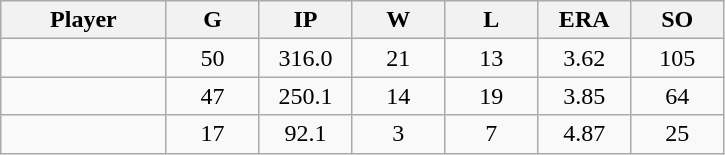<table class="wikitable sortable">
<tr>
<th bgcolor="#DDDDFF" width="16%">Player</th>
<th bgcolor="#DDDDFF" width="9%">G</th>
<th bgcolor="#DDDDFF" width="9%">IP</th>
<th bgcolor="#DDDDFF" width="9%">W</th>
<th bgcolor="#DDDDFF" width="9%">L</th>
<th bgcolor="#DDDDFF" width="9%">ERA</th>
<th bgcolor="#DDDDFF" width="9%">SO</th>
</tr>
<tr align="center">
<td></td>
<td>50</td>
<td>316.0</td>
<td>21</td>
<td>13</td>
<td>3.62</td>
<td>105</td>
</tr>
<tr align="center">
<td></td>
<td>47</td>
<td>250.1</td>
<td>14</td>
<td>19</td>
<td>3.85</td>
<td>64</td>
</tr>
<tr align="center">
<td></td>
<td>17</td>
<td>92.1</td>
<td>3</td>
<td>7</td>
<td>4.87</td>
<td>25</td>
</tr>
</table>
